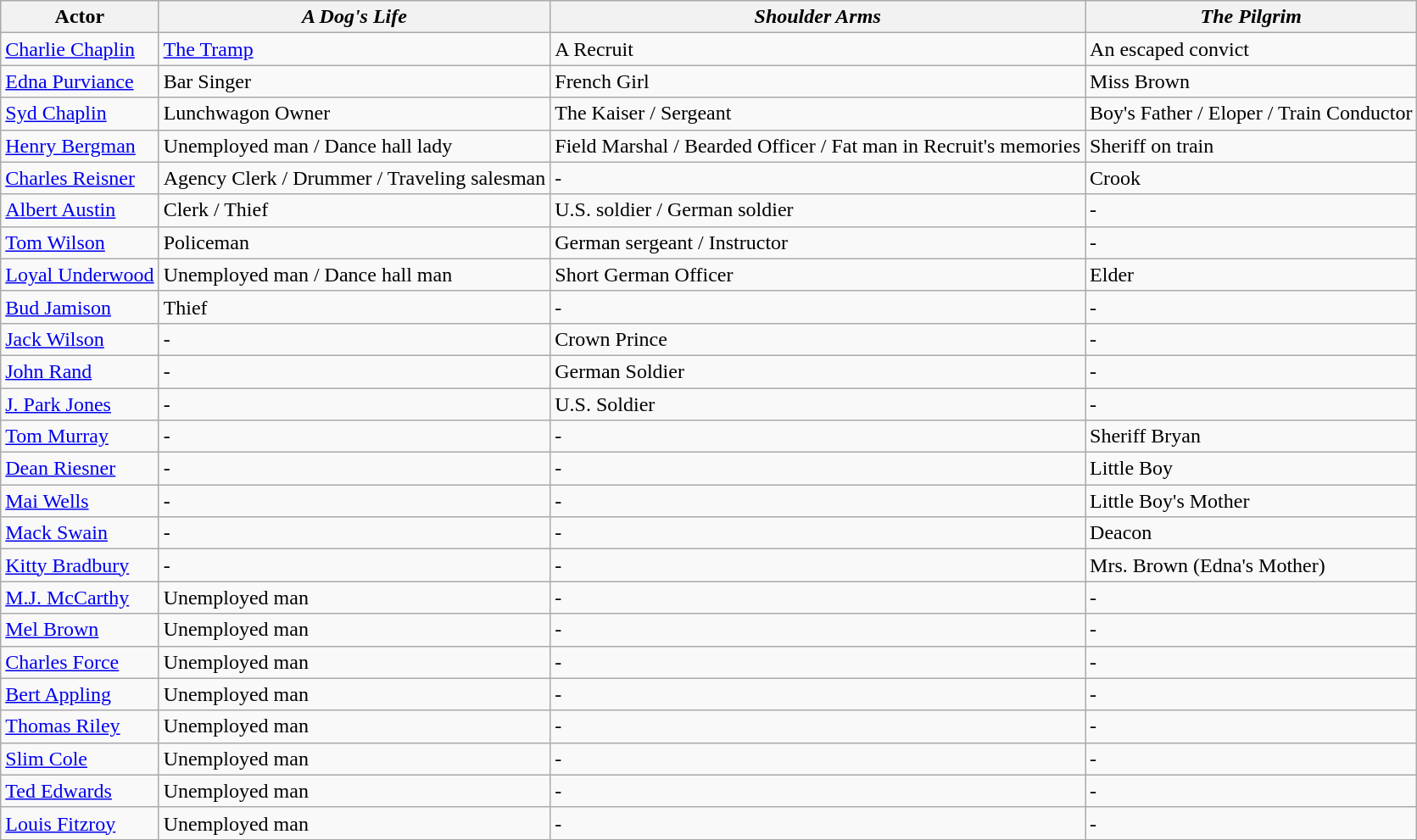<table class="wikitable">
<tr>
<th>Actor</th>
<th><em>A Dog's Life</em></th>
<th><em>Shoulder Arms</em></th>
<th><em>The Pilgrim</em></th>
</tr>
<tr>
<td rowspan="1"><a href='#'>Charlie Chaplin</a></td>
<td><a href='#'>The Tramp</a></td>
<td>A Recruit</td>
<td>An escaped convict</td>
</tr>
<tr>
<td rowspan="1"><a href='#'>Edna Purviance</a></td>
<td>Bar Singer</td>
<td>French Girl</td>
<td>Miss Brown</td>
</tr>
<tr>
<td rowspan="1"><a href='#'>Syd Chaplin</a></td>
<td>Lunchwagon Owner</td>
<td>The Kaiser / Sergeant</td>
<td>Boy's Father / Eloper / Train Conductor</td>
</tr>
<tr>
<td rowspan="1"><a href='#'>Henry Bergman</a></td>
<td>Unemployed man / Dance hall lady</td>
<td>Field Marshal / Bearded Officer / Fat man in Recruit's memories</td>
<td>Sheriff on train</td>
</tr>
<tr>
<td rowspan="1"><a href='#'>Charles Reisner</a></td>
<td>Agency Clerk / Drummer / Traveling salesman</td>
<td>-</td>
<td>Crook</td>
</tr>
<tr>
<td rowspan="1"><a href='#'>Albert Austin</a></td>
<td>Clerk / Thief</td>
<td>U.S. soldier / German soldier</td>
<td>-</td>
</tr>
<tr>
<td rowspan="1"><a href='#'>Tom Wilson</a></td>
<td>Policeman</td>
<td>German sergeant / Instructor</td>
<td>-</td>
</tr>
<tr>
<td rowspan="1"><a href='#'>Loyal Underwood</a></td>
<td>Unemployed man / Dance hall man</td>
<td>Short German Officer</td>
<td>Elder</td>
</tr>
<tr>
<td rowspan="1"><a href='#'>Bud Jamison</a></td>
<td>Thief</td>
<td>-</td>
<td>-</td>
</tr>
<tr>
<td rowspan="1"><a href='#'>Jack Wilson</a></td>
<td>-</td>
<td>Crown Prince</td>
<td>-</td>
</tr>
<tr>
<td rowspan="1"><a href='#'>John Rand</a></td>
<td>-</td>
<td>German Soldier</td>
<td>-</td>
</tr>
<tr>
<td rowspan="1"><a href='#'>J. Park Jones</a></td>
<td>-</td>
<td>U.S. Soldier</td>
<td>-</td>
</tr>
<tr>
<td rowspan="1"><a href='#'>Tom Murray</a></td>
<td>-</td>
<td>-</td>
<td>Sheriff Bryan</td>
</tr>
<tr>
<td rowspan="1"><a href='#'>Dean Riesner</a></td>
<td>-</td>
<td>-</td>
<td>Little Boy</td>
</tr>
<tr>
<td rowspan="1"><a href='#'>Mai Wells</a></td>
<td>-</td>
<td>-</td>
<td>Little Boy's Mother</td>
</tr>
<tr>
<td rowspan="1"><a href='#'>Mack Swain</a></td>
<td>-</td>
<td>-</td>
<td>Deacon</td>
</tr>
<tr>
<td rowspan="1"><a href='#'>Kitty Bradbury</a></td>
<td>-</td>
<td>-</td>
<td>Mrs. Brown (Edna's Mother)</td>
</tr>
<tr>
<td rowspan="1"><a href='#'>M.J. McCarthy</a></td>
<td>Unemployed man</td>
<td>-</td>
<td>-</td>
</tr>
<tr>
<td rowspan="1"><a href='#'>Mel Brown</a></td>
<td>Unemployed man</td>
<td>-</td>
<td>-</td>
</tr>
<tr>
<td rowspan="1"><a href='#'>Charles Force</a></td>
<td>Unemployed man</td>
<td>-</td>
<td>-</td>
</tr>
<tr>
<td rowspan="1"><a href='#'>Bert Appling</a></td>
<td>Unemployed man</td>
<td>-</td>
<td>-</td>
</tr>
<tr>
<td rowspan="1"><a href='#'>Thomas Riley</a></td>
<td>Unemployed man</td>
<td>-</td>
<td>-</td>
</tr>
<tr>
<td rowspan="1"><a href='#'>Slim Cole</a></td>
<td>Unemployed man</td>
<td>-</td>
<td>-</td>
</tr>
<tr>
<td rowspan="1"><a href='#'>Ted Edwards</a></td>
<td>Unemployed man</td>
<td>-</td>
<td>-</td>
</tr>
<tr>
<td rowspan="1"><a href='#'>Louis Fitzroy</a></td>
<td>Unemployed man</td>
<td>-</td>
<td>-</td>
</tr>
</table>
